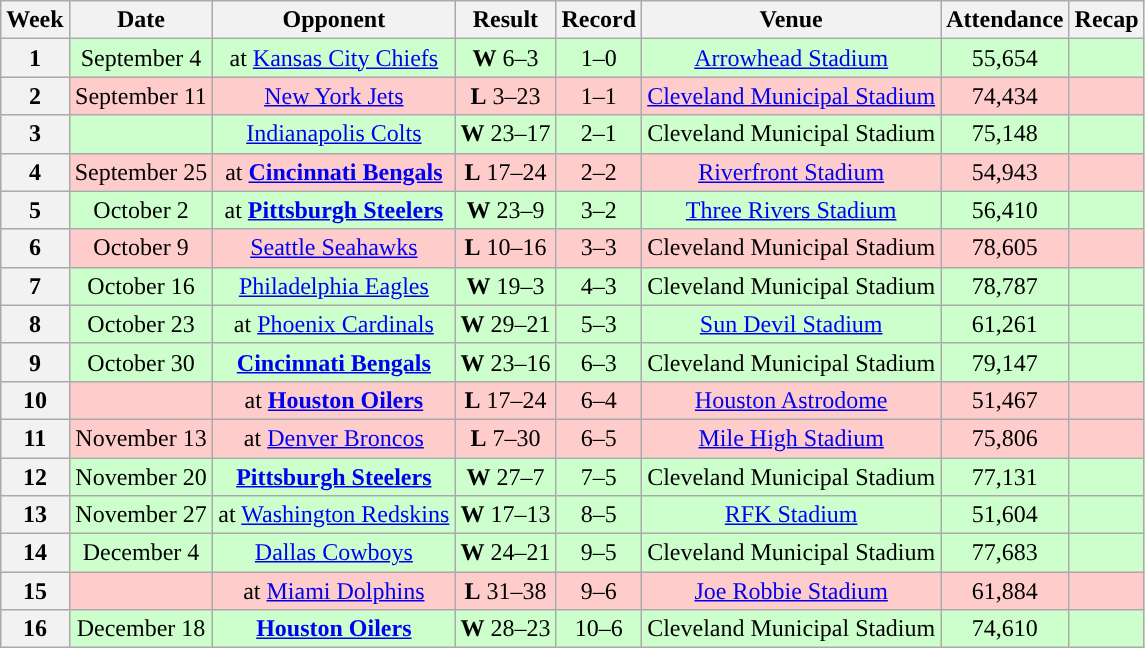<table class="wikitable" style="text-align:center">
<tr>
<th>Week</th>
<th>Date</th>
<th>Opponent</th>
<th>Result</th>
<th>Record</th>
<th>Venue</th>
<th>Attendance</th>
<th>Recap</th>
</tr>
<tr style="background:#cfc">
<th>1</th>
<td>September 4</td>
<td>at <a href='#'>Kansas City Chiefs</a></td>
<td><strong>W</strong> 6–3</td>
<td>1–0</td>
<td><a href='#'>Arrowhead Stadium</a></td>
<td>55,654</td>
<td></td>
</tr>
<tr style="background:#fcc">
<th>2</th>
<td>September 11</td>
<td><a href='#'>New York Jets</a></td>
<td><strong>L</strong> 3–23</td>
<td>1–1</td>
<td><a href='#'>Cleveland Municipal Stadium</a></td>
<td>74,434</td>
<td></td>
</tr>
<tr style="background:#cfc">
<th>3</th>
<td></td>
<td><a href='#'>Indianapolis Colts</a></td>
<td><strong>W</strong> 23–17</td>
<td>2–1</td>
<td>Cleveland Municipal Stadium</td>
<td>75,148</td>
<td></td>
</tr>
<tr style="background:#fcc">
<th>4</th>
<td>September 25</td>
<td>at <strong><a href='#'>Cincinnati Bengals</a></strong></td>
<td><strong>L</strong> 17–24</td>
<td>2–2</td>
<td><a href='#'>Riverfront Stadium</a></td>
<td>54,943</td>
<td></td>
</tr>
<tr style="background:#cfc">
<th>5</th>
<td>October 2</td>
<td>at <strong><a href='#'>Pittsburgh Steelers</a></strong></td>
<td><strong>W</strong> 23–9</td>
<td>3–2</td>
<td><a href='#'>Three Rivers Stadium</a></td>
<td>56,410</td>
<td></td>
</tr>
<tr style="background:#fcc">
<th>6</th>
<td>October 9</td>
<td><a href='#'>Seattle Seahawks</a></td>
<td><strong>L</strong> 10–16</td>
<td>3–3</td>
<td>Cleveland Municipal Stadium</td>
<td>78,605</td>
<td></td>
</tr>
<tr style="background:#cfc">
<th>7</th>
<td>October 16</td>
<td><a href='#'>Philadelphia Eagles</a></td>
<td><strong>W</strong> 19–3</td>
<td>4–3</td>
<td>Cleveland Municipal Stadium</td>
<td>78,787</td>
<td></td>
</tr>
<tr style="background:#cfc">
<th>8</th>
<td>October 23</td>
<td>at <a href='#'>Phoenix Cardinals</a></td>
<td><strong>W</strong> 29–21</td>
<td>5–3</td>
<td><a href='#'>Sun Devil Stadium</a></td>
<td>61,261</td>
<td></td>
</tr>
<tr style="background:#cfc">
<th>9</th>
<td>October 30</td>
<td><strong><a href='#'>Cincinnati Bengals</a></strong></td>
<td><strong>W</strong> 23–16</td>
<td>6–3</td>
<td>Cleveland Municipal Stadium</td>
<td>79,147</td>
<td></td>
</tr>
<tr style="background:#fcc">
<th>10</th>
<td></td>
<td>at <strong><a href='#'>Houston Oilers</a></strong></td>
<td><strong>L</strong> 17–24</td>
<td>6–4</td>
<td><a href='#'>Houston Astrodome</a></td>
<td>51,467</td>
<td></td>
</tr>
<tr style="background:#fcc">
<th>11</th>
<td>November 13</td>
<td>at <a href='#'>Denver Broncos</a></td>
<td><strong>L</strong> 7–30</td>
<td>6–5</td>
<td><a href='#'>Mile High Stadium</a></td>
<td>75,806</td>
<td></td>
</tr>
<tr style="background:#cfc">
<th>12</th>
<td>November 20</td>
<td><strong><a href='#'>Pittsburgh Steelers</a></strong></td>
<td><strong>W</strong> 27–7</td>
<td>7–5</td>
<td>Cleveland Municipal Stadium</td>
<td>77,131</td>
<td></td>
</tr>
<tr style="background:#cfc">
<th>13</th>
<td>November 27</td>
<td>at <a href='#'>Washington Redskins</a></td>
<td><strong>W</strong> 17–13</td>
<td>8–5</td>
<td><a href='#'>RFK Stadium</a></td>
<td>51,604</td>
<td></td>
</tr>
<tr style="background:#cfc">
<th>14</th>
<td>December 4</td>
<td><a href='#'>Dallas Cowboys</a></td>
<td><strong>W</strong> 24–21</td>
<td>9–5</td>
<td>Cleveland Municipal Stadium</td>
<td>77,683</td>
<td></td>
</tr>
<tr style="background:#fcc">
<th>15</th>
<td></td>
<td>at <a href='#'>Miami Dolphins</a></td>
<td><strong>L</strong> 31–38</td>
<td>9–6</td>
<td><a href='#'>Joe Robbie Stadium</a></td>
<td>61,884</td>
<td></td>
</tr>
<tr style="background:#cfc">
<th>16</th>
<td>December 18</td>
<td><strong><a href='#'>Houston Oilers</a></strong></td>
<td><strong>W</strong> 28–23</td>
<td>10–6</td>
<td>Cleveland Municipal Stadium</td>
<td>74,610</td>
<td></td>
</tr>
</table>
